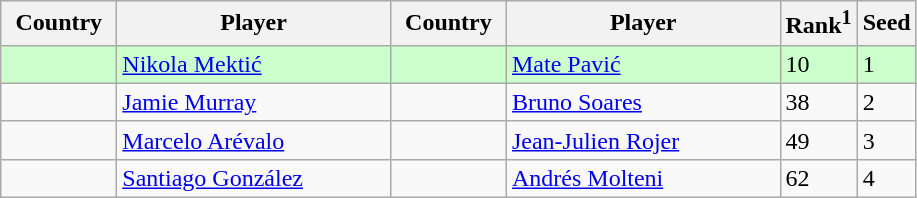<table class="sortable wikitable">
<tr>
<th width="70">Country</th>
<th width="175">Player</th>
<th width="70">Country</th>
<th width="175">Player</th>
<th>Rank<sup>1</sup></th>
<th>Seed</th>
</tr>
<tr bgcolor=#cfc>
<td></td>
<td><a href='#'>Nikola Mektić</a></td>
<td></td>
<td><a href='#'>Mate Pavić</a></td>
<td>10</td>
<td>1</td>
</tr>
<tr>
<td></td>
<td><a href='#'>Jamie Murray</a></td>
<td></td>
<td><a href='#'>Bruno Soares</a></td>
<td>38</td>
<td>2</td>
</tr>
<tr>
<td></td>
<td><a href='#'>Marcelo Arévalo</a></td>
<td></td>
<td><a href='#'>Jean-Julien Rojer</a></td>
<td>49</td>
<td>3</td>
</tr>
<tr>
<td></td>
<td><a href='#'>Santiago González</a></td>
<td></td>
<td><a href='#'>Andrés Molteni</a></td>
<td>62</td>
<td>4</td>
</tr>
</table>
